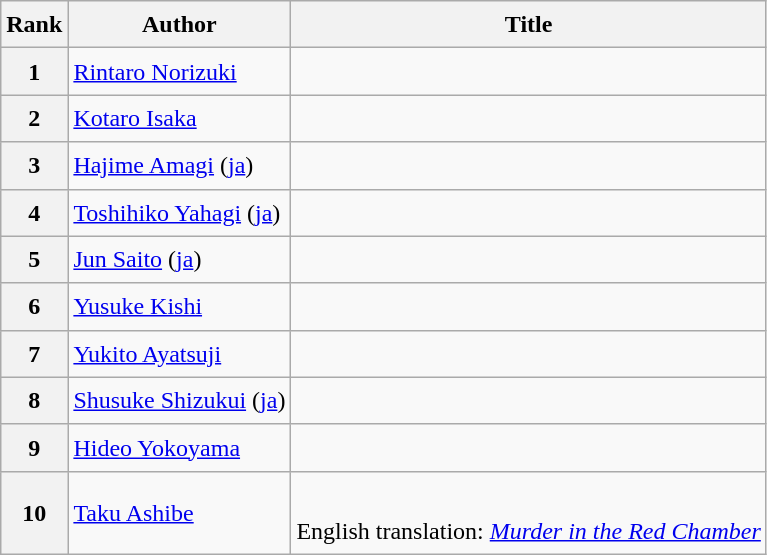<table class="wikitable sortable" style="font-size:1.00em; line-height:1.5em;">
<tr>
<th>Rank</th>
<th>Author</th>
<th>Title</th>
</tr>
<tr>
<th>1</th>
<td><a href='#'>Rintaro Norizuki</a></td>
<td></td>
</tr>
<tr>
<th>2</th>
<td><a href='#'>Kotaro Isaka</a></td>
<td></td>
</tr>
<tr>
<th>3</th>
<td><a href='#'>Hajime Amagi</a> (<a href='#'>ja</a>)</td>
<td></td>
</tr>
<tr>
<th>4</th>
<td><a href='#'>Toshihiko Yahagi</a> (<a href='#'>ja</a>)</td>
<td></td>
</tr>
<tr>
<th>5</th>
<td><a href='#'>Jun Saito</a> (<a href='#'>ja</a>)</td>
<td></td>
</tr>
<tr>
<th>6</th>
<td><a href='#'>Yusuke Kishi</a></td>
<td></td>
</tr>
<tr>
<th>7</th>
<td><a href='#'>Yukito Ayatsuji</a></td>
<td></td>
</tr>
<tr>
<th>8</th>
<td><a href='#'>Shusuke Shizukui</a> (<a href='#'>ja</a>)</td>
<td></td>
</tr>
<tr>
<th>9</th>
<td><a href='#'>Hideo Yokoyama</a></td>
<td></td>
</tr>
<tr>
<th>10</th>
<td><a href='#'>Taku Ashibe</a></td>
<td><br>English translation: <em><a href='#'>Murder in the Red Chamber</a></em></td>
</tr>
</table>
